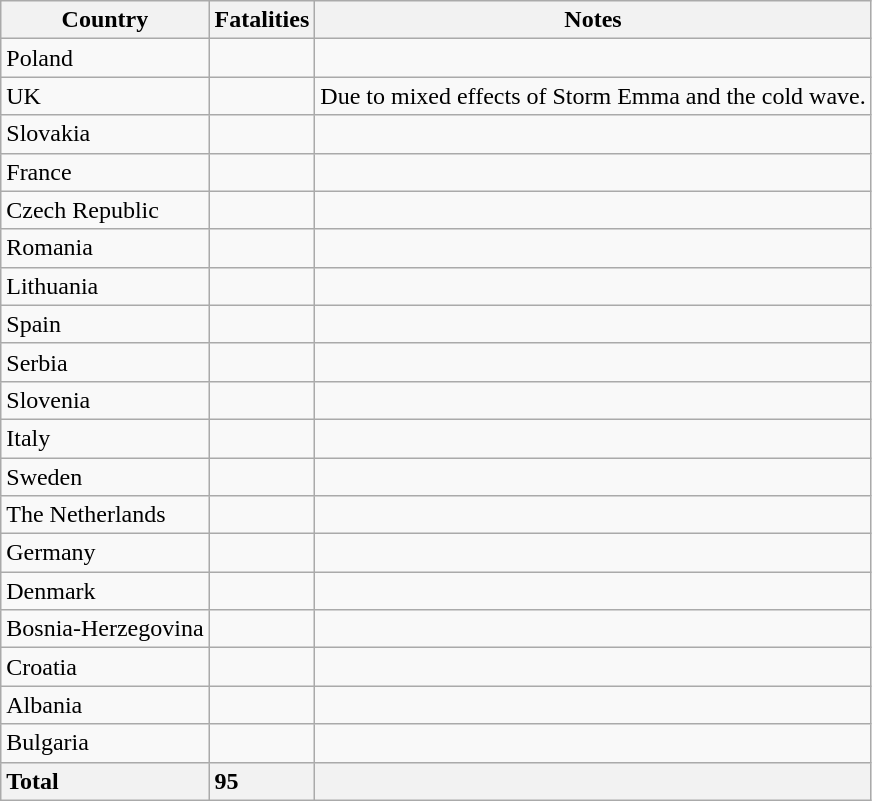<table class="wikitable sortable">
<tr>
<th>Country</th>
<th>Fatalities</th>
<th class="unsortable">Notes</th>
</tr>
<tr>
<td>Poland</td>
<td></td>
<td></td>
</tr>
<tr>
<td>UK</td>
<td></td>
<td>Due to mixed effects of Storm Emma and the cold wave.</td>
</tr>
<tr>
<td>Slovakia</td>
<td></td>
<td></td>
</tr>
<tr>
<td>France</td>
<td></td>
<td></td>
</tr>
<tr>
<td>Czech Republic</td>
<td></td>
<td></td>
</tr>
<tr>
<td>Romania</td>
<td></td>
<td></td>
</tr>
<tr>
<td>Lithuania</td>
<td></td>
<td></td>
</tr>
<tr>
<td>Spain</td>
<td></td>
<td></td>
</tr>
<tr>
<td>Serbia</td>
<td></td>
<td></td>
</tr>
<tr>
<td>Slovenia</td>
<td></td>
<td></td>
</tr>
<tr>
<td>Italy</td>
<td></td>
<td></td>
</tr>
<tr>
<td>Sweden</td>
<td></td>
<td></td>
</tr>
<tr>
<td>The Netherlands</td>
<td></td>
<td></td>
</tr>
<tr>
<td>Germany</td>
<td></td>
<td></td>
</tr>
<tr>
<td>Denmark</td>
<td></td>
<td></td>
</tr>
<tr>
<td>Bosnia-Herzegovina</td>
<td></td>
<td></td>
</tr>
<tr>
<td>Croatia</td>
<td></td>
<td></td>
</tr>
<tr>
<td>Albania</td>
<td></td>
<td></td>
</tr>
<tr>
<td>Bulgaria</td>
<td></td>
<td></td>
</tr>
<tr>
<th style="text-align:left">Total</th>
<th style="text-align:left">95</th>
<th style="text-align:left"></th>
</tr>
</table>
